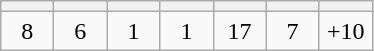<table class="wikitable" style="text-align: center;">
<tr>
<th width="28"></th>
<th width="28"></th>
<th width="28"></th>
<th width="28"></th>
<th width="28"></th>
<th width="28"></th>
<th width="28"></th>
</tr>
<tr>
<td>8</td>
<td>6</td>
<td>1</td>
<td>1</td>
<td>17</td>
<td>7</td>
<td>+10</td>
</tr>
</table>
